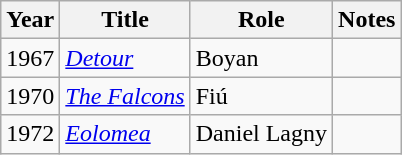<table class="wikitable sortable">
<tr>
<th>Year</th>
<th>Title</th>
<th>Role</th>
<th class="unsortable">Notes</th>
</tr>
<tr>
<td>1967</td>
<td><em><a href='#'>Detour</a></em></td>
<td>Boyan</td>
<td></td>
</tr>
<tr>
<td>1970</td>
<td><em><a href='#'>The Falcons</a></em></td>
<td>Fiú</td>
<td></td>
</tr>
<tr>
<td>1972</td>
<td><em><a href='#'>Eolomea</a></em></td>
<td>Daniel Lagny</td>
<td></td>
</tr>
</table>
